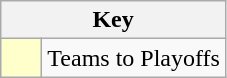<table class="wikitable" style="text-align: center;">
<tr>
<th colspan=2>Key</th>
</tr>
<tr>
<td style="background:#ffffcc; width:20px;"></td>
<td align=left>Teams to Playoffs</td>
</tr>
</table>
